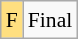<table class="wikitable" style="margin:0.5em auto; font-size:90%; line-height:1.25em;">
<tr>
<td style="background-color:#FFDF80;">F</td>
<td>Final</td>
</tr>
</table>
